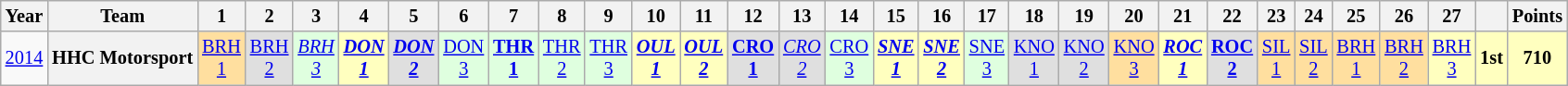<table class="wikitable" style="text-align:center; font-size:85%">
<tr>
<th>Year</th>
<th>Team</th>
<th>1</th>
<th>2</th>
<th>3</th>
<th>4</th>
<th>5</th>
<th>6</th>
<th>7</th>
<th>8</th>
<th>9</th>
<th>10</th>
<th>11</th>
<th>12</th>
<th>13</th>
<th>14</th>
<th>15</th>
<th>16</th>
<th>17</th>
<th>18</th>
<th>19</th>
<th>20</th>
<th>21</th>
<th>22</th>
<th>23</th>
<th>24</th>
<th>25</th>
<th>26</th>
<th>27</th>
<th></th>
<th>Points</th>
</tr>
<tr>
<td><a href='#'>2014</a></td>
<th>HHC Motorsport</th>
<td style="background:#FFDF9F;"><a href='#'>BRH<br>1</a><br></td>
<td style="background:#DFDFDF;"><a href='#'>BRH<br>2</a><br></td>
<td style="background:#DFFFDF;"><em><a href='#'>BRH<br>3</a></em><br></td>
<td style="background:#FFFFBF;"><strong><em><a href='#'>DON<br>1</a></em></strong><br></td>
<td style="background:#DFDFDF;"><strong><em><a href='#'>DON<br>2</a></em></strong><br></td>
<td style="background:#DFFFDF;"><a href='#'>DON<br>3</a><br></td>
<td style="background:#DFFFDF;"><strong><a href='#'>THR<br>1</a></strong><br></td>
<td style="background:#DFFFDF;"><a href='#'>THR<br>2</a><br></td>
<td style="background:#DFFFDF;"><a href='#'>THR<br>3</a><br></td>
<td style="background:#FFFFBF;"><strong><em><a href='#'>OUL<br>1</a></em></strong><br></td>
<td style="background:#FFFFBF;"><strong><em><a href='#'>OUL<br>2</a></em></strong><br></td>
<td style="background:#DFDFDF;"><strong><a href='#'>CRO<br>1</a></strong><br></td>
<td style="background:#DFDFDF;"><em><a href='#'>CRO<br>2</a></em><br></td>
<td style="background:#DFFFDF;"><a href='#'>CRO<br>3</a><br></td>
<td style="background:#FFFFBF;"><strong><em><a href='#'>SNE<br>1</a></em></strong><br></td>
<td style="background:#FFFFBF;"><strong><em><a href='#'>SNE<br>2</a></em></strong><br></td>
<td style="background:#DFFFDF;"><a href='#'>SNE<br>3</a><br></td>
<td style="background:#DFDFDF;"><a href='#'>KNO<br>1</a><br></td>
<td style="background:#DFDFDF;"><a href='#'>KNO<br>2</a><br></td>
<td style="background:#FFDF9F;"><a href='#'>KNO<br>3</a><br></td>
<td style="background:#FFFFBF;"><strong><em><a href='#'>ROC<br>1</a></em></strong><br></td>
<td style="background:#DFDFDF;"><strong><a href='#'>ROC<br>2</a></strong><br></td>
<td style="background:#FFDF9F;"><a href='#'>SIL<br>1</a><br></td>
<td style="background:#FFDF9F;"><a href='#'>SIL<br>2</a><br></td>
<td style="background:#FFDF9F;"><a href='#'>BRH<br>1</a><br></td>
<td style="background:#FFDF9F;"><a href='#'>BRH<br>2</a><br></td>
<td style="background:#FFFFBF;"><a href='#'>BRH<br>3</a><br></td>
<th style="background:#FFFFBF">1st</th>
<th style="background:#FFFFBF">710</th>
</tr>
</table>
